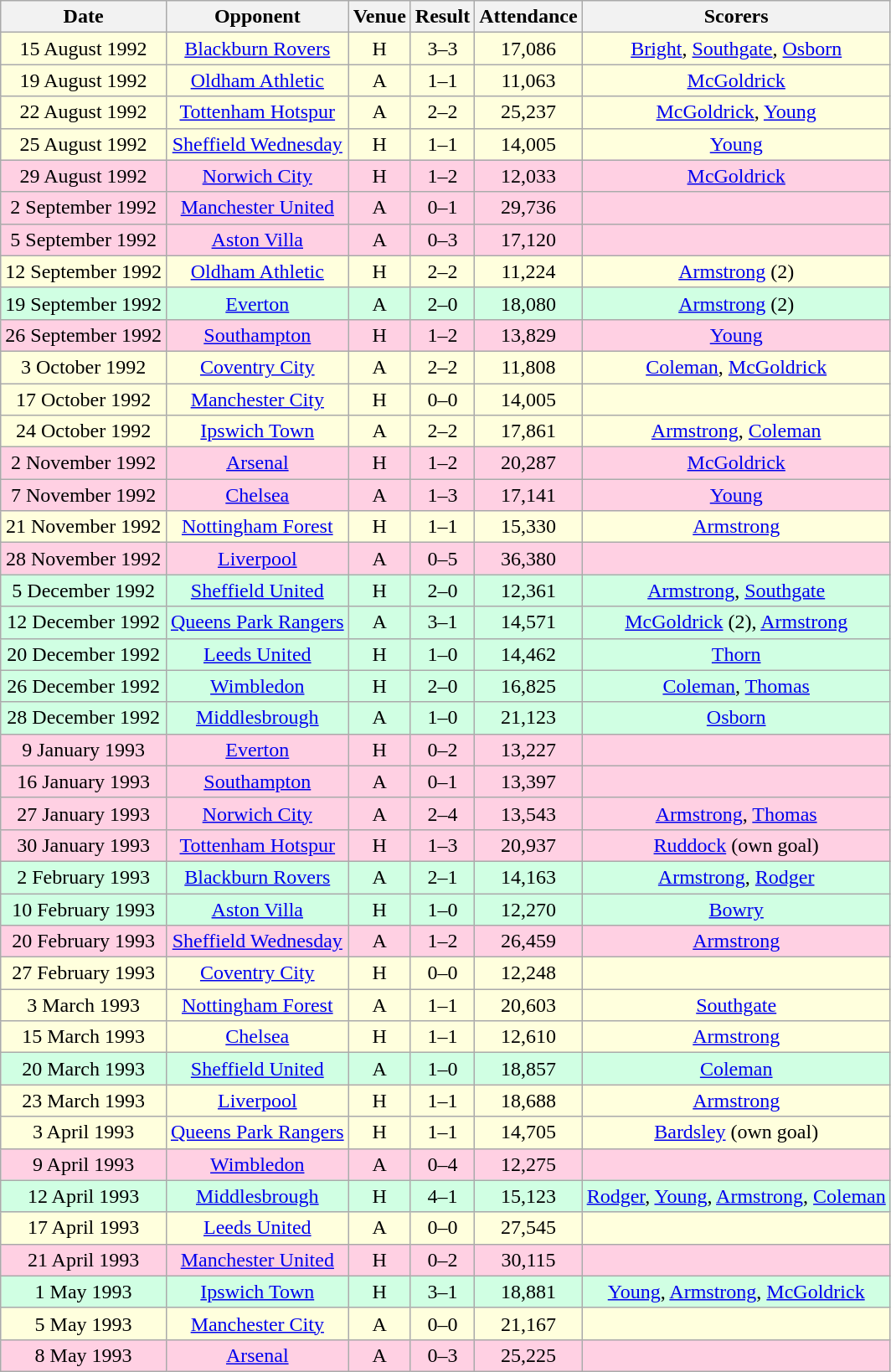<table class="wikitable sortable" style="font-size:100%; text-align:center">
<tr>
<th>Date</th>
<th>Opponent</th>
<th>Venue</th>
<th>Result</th>
<th>Attendance</th>
<th>Scorers</th>
</tr>
<tr style="background-color: #ffffdd;">
<td>15 August 1992</td>
<td><a href='#'>Blackburn Rovers</a></td>
<td>H</td>
<td>3–3</td>
<td>17,086</td>
<td><a href='#'>Bright</a>, <a href='#'>Southgate</a>, <a href='#'>Osborn</a></td>
</tr>
<tr style="background-color: #ffffdd;">
<td>19 August 1992</td>
<td><a href='#'>Oldham Athletic</a></td>
<td>A</td>
<td>1–1</td>
<td>11,063</td>
<td><a href='#'>McGoldrick</a></td>
</tr>
<tr style="background-color: #ffffdd;">
<td>22 August 1992</td>
<td><a href='#'>Tottenham Hotspur</a></td>
<td>A</td>
<td>2–2</td>
<td>25,237</td>
<td><a href='#'>McGoldrick</a>, <a href='#'>Young</a></td>
</tr>
<tr style="background-color: #ffffdd;">
<td>25 August 1992</td>
<td><a href='#'>Sheffield Wednesday</a></td>
<td>H</td>
<td>1–1</td>
<td>14,005</td>
<td><a href='#'>Young</a></td>
</tr>
<tr style="background-color: #ffd0e3;">
<td>29 August 1992</td>
<td><a href='#'>Norwich City</a></td>
<td>H</td>
<td>1–2</td>
<td>12,033</td>
<td><a href='#'>McGoldrick</a></td>
</tr>
<tr style="background-color: #ffd0e3;">
<td>2 September 1992</td>
<td><a href='#'>Manchester United</a></td>
<td>A</td>
<td>0–1</td>
<td>29,736</td>
<td></td>
</tr>
<tr style="background-color: #ffd0e3;">
<td>5 September 1992</td>
<td><a href='#'>Aston Villa</a></td>
<td>A</td>
<td>0–3</td>
<td>17,120</td>
<td></td>
</tr>
<tr style="background-color: #ffffdd;">
<td>12 September 1992</td>
<td><a href='#'>Oldham Athletic</a></td>
<td>H</td>
<td>2–2</td>
<td>11,224</td>
<td><a href='#'>Armstrong</a> (2)</td>
</tr>
<tr style="background-color: #d0ffe3;">
<td>19 September 1992</td>
<td><a href='#'>Everton</a></td>
<td>A</td>
<td>2–0</td>
<td>18,080</td>
<td><a href='#'>Armstrong</a> (2)</td>
</tr>
<tr style="background-color: #ffd0e3;">
<td>26 September 1992</td>
<td><a href='#'>Southampton</a></td>
<td>H</td>
<td>1–2</td>
<td>13,829</td>
<td><a href='#'>Young</a></td>
</tr>
<tr style="background-color: #ffffdd;">
<td>3 October 1992</td>
<td><a href='#'>Coventry City</a></td>
<td>A</td>
<td>2–2</td>
<td>11,808</td>
<td><a href='#'>Coleman</a>, <a href='#'>McGoldrick</a></td>
</tr>
<tr style="background-color: #ffffdd;">
<td>17 October 1992</td>
<td><a href='#'>Manchester City</a></td>
<td>H</td>
<td>0–0</td>
<td>14,005</td>
<td></td>
</tr>
<tr style="background-color: #ffffdd;">
<td>24 October 1992</td>
<td><a href='#'>Ipswich Town</a></td>
<td>A</td>
<td>2–2</td>
<td>17,861</td>
<td><a href='#'>Armstrong</a>, <a href='#'>Coleman</a></td>
</tr>
<tr style="background-color: #ffd0e3;">
<td>2 November 1992</td>
<td><a href='#'>Arsenal</a></td>
<td>H</td>
<td>1–2</td>
<td>20,287</td>
<td><a href='#'>McGoldrick</a></td>
</tr>
<tr style="background-color: #ffd0e3;">
<td>7 November 1992</td>
<td><a href='#'>Chelsea</a></td>
<td>A</td>
<td>1–3</td>
<td>17,141</td>
<td><a href='#'>Young</a></td>
</tr>
<tr style="background-color: #ffffdd;">
<td>21 November 1992</td>
<td><a href='#'>Nottingham Forest</a></td>
<td>H</td>
<td>1–1</td>
<td>15,330</td>
<td><a href='#'>Armstrong</a></td>
</tr>
<tr style="background-color: #ffd0e3;">
<td>28 November 1992</td>
<td><a href='#'>Liverpool</a></td>
<td>A</td>
<td>0–5</td>
<td>36,380</td>
<td></td>
</tr>
<tr style="background-color: #d0ffe3;">
<td>5 December 1992</td>
<td><a href='#'>Sheffield United</a></td>
<td>H</td>
<td>2–0</td>
<td>12,361</td>
<td><a href='#'>Armstrong</a>, <a href='#'>Southgate</a></td>
</tr>
<tr style="background-color: #d0ffe3;">
<td>12 December 1992</td>
<td><a href='#'>Queens Park Rangers</a></td>
<td>A</td>
<td>3–1</td>
<td>14,571</td>
<td><a href='#'>McGoldrick</a> (2), <a href='#'>Armstrong</a></td>
</tr>
<tr style="background-color: #d0ffe3;">
<td>20 December 1992</td>
<td><a href='#'>Leeds United</a></td>
<td>H</td>
<td>1–0</td>
<td>14,462</td>
<td><a href='#'>Thorn</a></td>
</tr>
<tr style="background-color: #d0ffe3;">
<td>26 December 1992</td>
<td><a href='#'>Wimbledon</a></td>
<td>H</td>
<td>2–0</td>
<td>16,825</td>
<td><a href='#'>Coleman</a>, <a href='#'>Thomas</a></td>
</tr>
<tr style="background-color: #d0ffe3;">
<td>28 December 1992</td>
<td><a href='#'>Middlesbrough</a></td>
<td>A</td>
<td>1–0</td>
<td>21,123</td>
<td><a href='#'>Osborn</a></td>
</tr>
<tr style="background-color: #ffd0e3;">
<td>9 January 1993</td>
<td><a href='#'>Everton</a></td>
<td>H</td>
<td>0–2</td>
<td>13,227</td>
<td></td>
</tr>
<tr style="background-color: #ffd0e3;">
<td>16 January 1993</td>
<td><a href='#'>Southampton</a></td>
<td>A</td>
<td>0–1</td>
<td>13,397</td>
<td></td>
</tr>
<tr style="background-color: #ffd0e3;">
<td>27 January 1993</td>
<td><a href='#'>Norwich City</a></td>
<td>A</td>
<td>2–4</td>
<td>13,543</td>
<td><a href='#'>Armstrong</a>, <a href='#'>Thomas</a></td>
</tr>
<tr style="background-color: #ffd0e3;">
<td>30 January 1993</td>
<td><a href='#'>Tottenham Hotspur</a></td>
<td>H</td>
<td>1–3</td>
<td>20,937</td>
<td><a href='#'>Ruddock</a> (own goal)</td>
</tr>
<tr style="background-color: #d0ffe3;">
<td>2 February 1993</td>
<td><a href='#'>Blackburn Rovers</a></td>
<td>A</td>
<td>2–1</td>
<td>14,163</td>
<td><a href='#'>Armstrong</a>, <a href='#'>Rodger</a></td>
</tr>
<tr style="background-color: #d0ffe3;">
<td>10 February 1993</td>
<td><a href='#'>Aston Villa</a></td>
<td>H</td>
<td>1–0</td>
<td>12,270</td>
<td><a href='#'>Bowry</a></td>
</tr>
<tr style="background-color: #ffd0e3;">
<td>20 February 1993</td>
<td><a href='#'>Sheffield Wednesday</a></td>
<td>A</td>
<td>1–2</td>
<td>26,459</td>
<td><a href='#'>Armstrong</a></td>
</tr>
<tr style="background-color: #ffffdd;">
<td>27 February 1993</td>
<td><a href='#'>Coventry City</a></td>
<td>H</td>
<td>0–0</td>
<td>12,248</td>
<td></td>
</tr>
<tr style="background-color: #ffffdd;">
<td>3 March 1993</td>
<td><a href='#'>Nottingham Forest</a></td>
<td>A</td>
<td>1–1</td>
<td>20,603</td>
<td><a href='#'>Southgate</a></td>
</tr>
<tr style="background-color: #ffffdd;">
<td>15 March 1993</td>
<td><a href='#'>Chelsea</a></td>
<td>H</td>
<td>1–1</td>
<td>12,610</td>
<td><a href='#'>Armstrong</a></td>
</tr>
<tr style="background-color: #d0ffe3;">
<td>20 March 1993</td>
<td><a href='#'>Sheffield United</a></td>
<td>A</td>
<td>1–0</td>
<td>18,857</td>
<td><a href='#'>Coleman</a></td>
</tr>
<tr style="background-color: #ffffdd;">
<td>23 March 1993</td>
<td><a href='#'>Liverpool</a></td>
<td>H</td>
<td>1–1</td>
<td>18,688</td>
<td><a href='#'>Armstrong</a></td>
</tr>
<tr style="background-color: #ffffdd;">
<td>3 April 1993</td>
<td><a href='#'>Queens Park Rangers</a></td>
<td>H</td>
<td>1–1</td>
<td>14,705</td>
<td><a href='#'>Bardsley</a> (own goal)</td>
</tr>
<tr style="background-color: #ffd0e3;">
<td>9 April 1993</td>
<td><a href='#'>Wimbledon</a></td>
<td>A</td>
<td>0–4</td>
<td>12,275</td>
<td></td>
</tr>
<tr style="background-color: #d0ffe3;">
<td>12 April 1993</td>
<td><a href='#'>Middlesbrough</a></td>
<td>H</td>
<td>4–1</td>
<td>15,123</td>
<td><a href='#'>Rodger</a>, <a href='#'>Young</a>, <a href='#'>Armstrong</a>, <a href='#'>Coleman</a></td>
</tr>
<tr style="background-color: #ffffdd;">
<td>17 April 1993</td>
<td><a href='#'>Leeds United</a></td>
<td>A</td>
<td>0–0</td>
<td>27,545</td>
<td></td>
</tr>
<tr style="background-color: #ffd0e3;">
<td>21 April 1993</td>
<td><a href='#'>Manchester United</a></td>
<td>H</td>
<td>0–2</td>
<td>30,115</td>
<td></td>
</tr>
<tr style="background-color: #d0ffe3;">
<td>1 May 1993</td>
<td><a href='#'>Ipswich Town</a></td>
<td>H</td>
<td>3–1</td>
<td>18,881</td>
<td><a href='#'>Young</a>, <a href='#'>Armstrong</a>, <a href='#'>McGoldrick</a></td>
</tr>
<tr style="background-color: #ffffdd;">
<td>5 May 1993</td>
<td><a href='#'>Manchester City</a></td>
<td>A</td>
<td>0–0</td>
<td>21,167</td>
<td></td>
</tr>
<tr style="background-color: #ffd0e3;">
<td>8 May 1993</td>
<td><a href='#'>Arsenal</a></td>
<td>A</td>
<td>0–3</td>
<td>25,225</td>
<td></td>
</tr>
</table>
